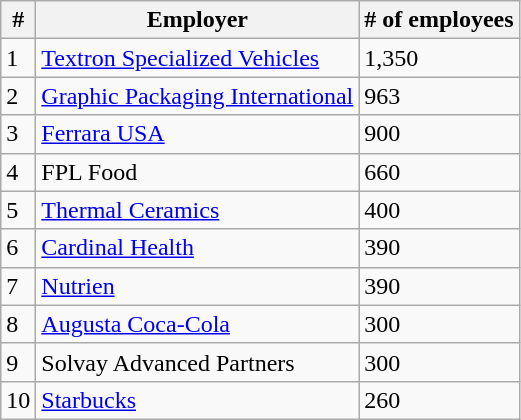<table class="wikitable">
<tr>
<th>#</th>
<th>Employer</th>
<th># of employees</th>
</tr>
<tr>
<td>1</td>
<td><a href='#'>Textron Specialized Vehicles</a></td>
<td>1,350</td>
</tr>
<tr>
<td>2</td>
<td><a href='#'>Graphic Packaging International</a></td>
<td>963</td>
</tr>
<tr>
<td>3</td>
<td><a href='#'>Ferrara USA</a></td>
<td>900</td>
</tr>
<tr>
<td>4</td>
<td>FPL Food</td>
<td>660</td>
</tr>
<tr>
<td>5</td>
<td><a href='#'>Thermal Ceramics</a></td>
<td>400</td>
</tr>
<tr>
<td>6</td>
<td><a href='#'>Cardinal Health</a></td>
<td>390</td>
</tr>
<tr>
<td>7</td>
<td><a href='#'>Nutrien</a></td>
<td>390</td>
</tr>
<tr>
<td>8</td>
<td><a href='#'>Augusta Coca-Cola</a></td>
<td>300</td>
</tr>
<tr>
<td>9</td>
<td>Solvay Advanced Partners</td>
<td>300</td>
</tr>
<tr>
<td>10</td>
<td><a href='#'>Starbucks</a></td>
<td>260</td>
</tr>
</table>
